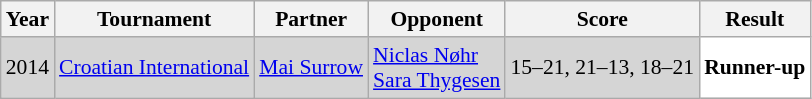<table class="sortable wikitable" style="font-size: 90%;">
<tr>
<th>Year</th>
<th>Tournament</th>
<th>Partner</th>
<th>Opponent</th>
<th>Score</th>
<th>Result</th>
</tr>
<tr style="background:#D5D5D5">
<td align="center">2014</td>
<td align="left"><a href='#'>Croatian International</a></td>
<td align="left"> <a href='#'>Mai Surrow</a></td>
<td align="left"> <a href='#'>Niclas Nøhr</a><br> <a href='#'>Sara Thygesen</a></td>
<td align="left">15–21, 21–13, 18–21</td>
<td style="text-align:left; background:white"> <strong>Runner-up</strong></td>
</tr>
</table>
